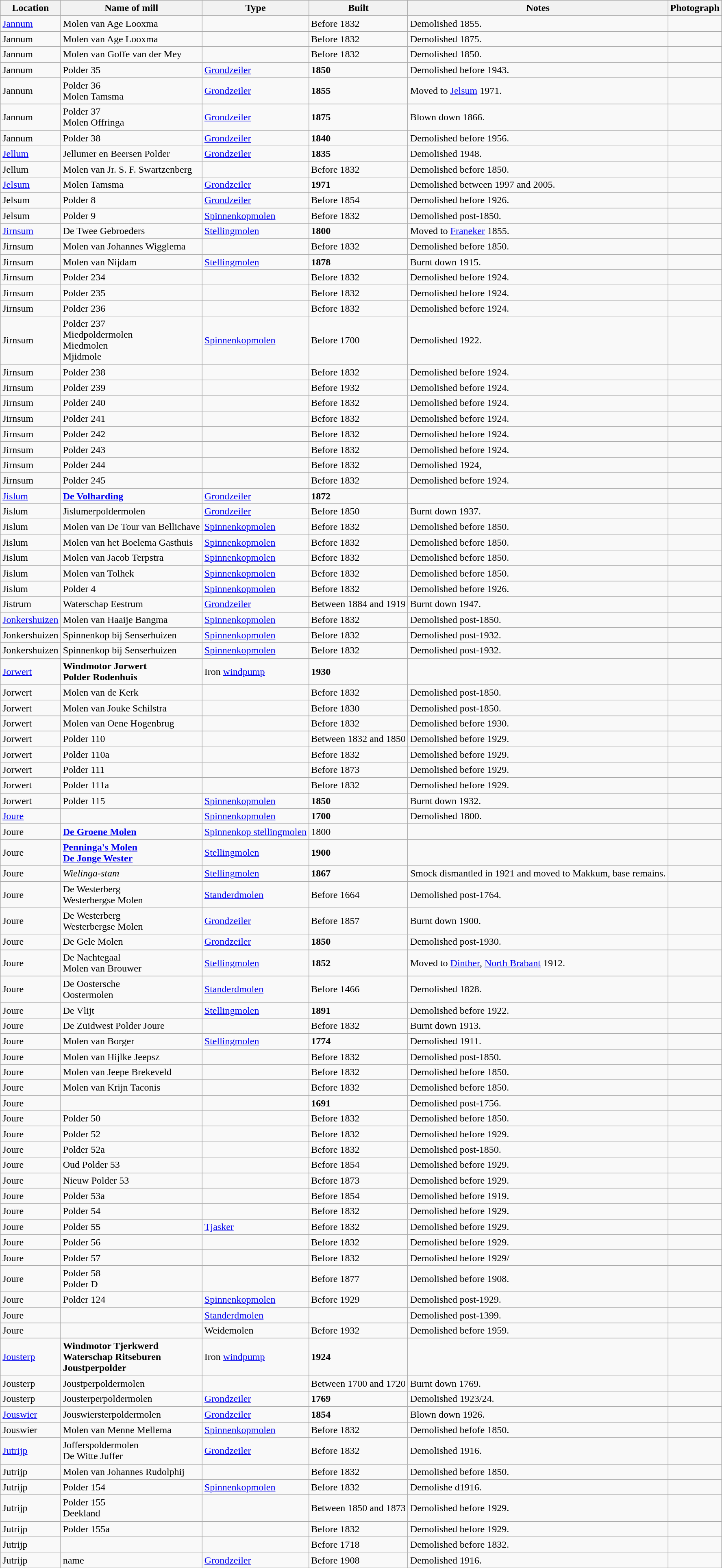<table class="wikitable">
<tr>
<th>Location</th>
<th>Name of mill</th>
<th>Type</th>
<th>Built</th>
<th>Notes</th>
<th>Photograph</th>
</tr>
<tr>
<td><a href='#'>Jannum</a></td>
<td>Molen van Age Looxma<br></td>
<td></td>
<td>Before 1832</td>
<td>Demolished 1855.</td>
<td></td>
</tr>
<tr>
<td>Jannum</td>
<td>Molen van Age Looxma<br></td>
<td></td>
<td>Before 1832</td>
<td>Demolished 1875.</td>
<td></td>
</tr>
<tr>
<td>Jannum</td>
<td>Molen van Goffe van der Mey<br></td>
<td></td>
<td>Before 1832</td>
<td>Demolished  1850.</td>
<td></td>
</tr>
<tr>
<td>Jannum</td>
<td>Polder 35<br></td>
<td><a href='#'>Grondzeiler</a></td>
<td><strong>1850</strong></td>
<td>Demolished before 1943.</td>
<td></td>
</tr>
<tr>
<td>Jannum</td>
<td>Polder 36<br>Molen Tamsma<br></td>
<td><a href='#'>Grondzeiler</a></td>
<td><strong>1855</strong></td>
<td>Moved to <a href='#'>Jelsum</a> 1971.</td>
<td></td>
</tr>
<tr>
<td>Jannum</td>
<td>Polder 37<br>Molen Offringa<br></td>
<td><a href='#'>Grondzeiler</a></td>
<td><strong>1875</strong></td>
<td>Blown down 1866.</td>
<td></td>
</tr>
<tr>
<td>Jannum</td>
<td>Polder 38<br></td>
<td><a href='#'>Grondzeiler</a></td>
<td><strong>1840</strong></td>
<td>Demolished before 1956.</td>
<td></td>
</tr>
<tr>
<td><a href='#'>Jellum</a></td>
<td>Jellumer en Beersen Polder<br></td>
<td><a href='#'>Grondzeiler</a></td>
<td><strong>1835</strong></td>
<td>Demolished 1948.</td>
<td></td>
</tr>
<tr>
<td>Jellum</td>
<td>Molen van Jr. S. F. Swartzenberg<br></td>
<td></td>
<td>Before 1832</td>
<td>Demolished before 1850.</td>
<td></td>
</tr>
<tr>
<td><a href='#'>Jelsum</a></td>
<td>Molen Tamsma<br></td>
<td><a href='#'>Grondzeiler</a></td>
<td><strong>1971</strong></td>
<td>Demolished between 1997 and 2005.</td>
<td></td>
</tr>
<tr>
<td>Jelsum</td>
<td>Polder 8<br></td>
<td><a href='#'>Grondzeiler</a></td>
<td>Before 1854</td>
<td>Demolished before 1926.</td>
<td></td>
</tr>
<tr>
<td>Jelsum</td>
<td>Polder 9<br></td>
<td><a href='#'>Spinnenkopmolen</a></td>
<td>Before 1832</td>
<td>Demolished post-1850.</td>
<td></td>
</tr>
<tr>
<td><a href='#'>Jirnsum</a></td>
<td>De Twee Gebroeders<br></td>
<td><a href='#'>Stellingmolen</a></td>
<td><strong>1800</strong></td>
<td>Moved to <a href='#'>Franeker</a> 1855.</td>
<td></td>
</tr>
<tr>
<td>Jirnsum</td>
<td>Molen van Johannes Wigglema<br></td>
<td></td>
<td>Before 1832</td>
<td>Demolished before 1850.</td>
<td></td>
</tr>
<tr>
<td>Jirnsum</td>
<td>Molen van Nijdam<br></td>
<td><a href='#'>Stellingmolen</a></td>
<td><strong>1878</strong></td>
<td>Burnt down 1915.</td>
<td></td>
</tr>
<tr>
<td>Jirnsum</td>
<td>Polder 234<br></td>
<td></td>
<td>Before 1832</td>
<td>Demolished before 1924.</td>
<td></td>
</tr>
<tr>
<td>Jirnsum</td>
<td>Polder 235<br></td>
<td></td>
<td>Before 1832</td>
<td>Demolished before 1924.</td>
<td></td>
</tr>
<tr>
<td>Jirnsum</td>
<td>Polder 236<br></td>
<td></td>
<td>Before 1832</td>
<td>Demolished before 1924.</td>
<td></td>
</tr>
<tr>
<td>Jirnsum</td>
<td>Polder 237<br>Miedpoldermolen<br>Miedmolen<br>Mjidmole<br></td>
<td><a href='#'>Spinnenkopmolen</a></td>
<td>Before 1700</td>
<td>Demolished 1922.</td>
<td></td>
</tr>
<tr>
<td>Jirnsum</td>
<td>Polder 238<br></td>
<td></td>
<td>Before 1832</td>
<td>Demolished before 1924.</td>
<td></td>
</tr>
<tr>
<td>Jirnsum</td>
<td>Polder 239<br></td>
<td></td>
<td>Before 1932</td>
<td>Demolished before 1924.</td>
<td></td>
</tr>
<tr>
<td>Jirnsum</td>
<td>Polder 240<br></td>
<td></td>
<td>Before 1832</td>
<td>Demolished before 1924.</td>
<td></td>
</tr>
<tr>
<td>Jirnsum</td>
<td>Polder 241<br></td>
<td></td>
<td>Before 1832</td>
<td>Demolished before 1924.</td>
<td></td>
</tr>
<tr>
<td>Jirnsum</td>
<td>Polder 242<br></td>
<td></td>
<td>Before 1832</td>
<td>Demolished before 1924.</td>
<td></td>
</tr>
<tr>
<td>Jirnsum</td>
<td>Polder 243<br></td>
<td></td>
<td>Before 1832</td>
<td>Demolished before 1924.</td>
<td></td>
</tr>
<tr>
<td>Jirnsum</td>
<td>Polder 244<br></td>
<td></td>
<td>Before 1832</td>
<td>Demolished 1924,</td>
<td></td>
</tr>
<tr>
<td>Jirnsum</td>
<td>Polder 245<br></td>
<td></td>
<td>Before 1832</td>
<td>Demolished before 1924.</td>
<td></td>
</tr>
<tr>
<td><a href='#'>Jislum</a></td>
<td><strong><a href='#'>De Volharding</a></strong><br></td>
<td><a href='#'>Grondzeiler</a></td>
<td><strong>1872</strong></td>
<td></td>
<td></td>
</tr>
<tr>
<td>Jislum</td>
<td>Jislumerpoldermolen<br></td>
<td><a href='#'>Grondzeiler</a></td>
<td>Before 1850</td>
<td>Burnt down 1937.</td>
<td></td>
</tr>
<tr>
<td>Jislum</td>
<td>Molen van De Tour van Bellichave<br></td>
<td><a href='#'>Spinnenkopmolen</a></td>
<td>Before 1832</td>
<td>Demolished before 1850.</td>
<td></td>
</tr>
<tr>
<td>Jislum</td>
<td>Molen van het Boelema Gasthuis<br></td>
<td><a href='#'>Spinnenkopmolen</a></td>
<td>Before 1832</td>
<td>Demolished before 1850.</td>
<td></td>
</tr>
<tr>
<td>Jislum</td>
<td>Molen van Jacob Terpstra<br></td>
<td><a href='#'>Spinnenkopmolen</a></td>
<td>Before 1832</td>
<td>Demolished before 1850.</td>
<td></td>
</tr>
<tr>
<td>Jislum</td>
<td>Molen van Tolhek<br></td>
<td><a href='#'>Spinnenkopmolen</a></td>
<td>Before 1832</td>
<td>Demolished before 1850.</td>
<td></td>
</tr>
<tr>
<td>Jislum</td>
<td>Polder 4<br></td>
<td><a href='#'>Spinnenkopmolen</a></td>
<td>Before 1832</td>
<td>Demolished before 1926.</td>
<td></td>
</tr>
<tr>
<td>Jistrum</td>
<td>Waterschap Eestrum<br></td>
<td><a href='#'>Grondzeiler</a></td>
<td>Between 1884 and 1919</td>
<td>Burnt down 1947.</td>
<td></td>
</tr>
<tr>
<td><a href='#'>Jonkershuizen</a></td>
<td>Molen van Haaije Bangma<br></td>
<td><a href='#'>Spinnenkopmolen</a></td>
<td>Before 1832</td>
<td>Demolished post-1850.</td>
<td></td>
</tr>
<tr>
<td>Jonkershuizen</td>
<td>Spinnenkop bij Senserhuizen<br></td>
<td><a href='#'>Spinnenkopmolen</a></td>
<td>Before 1832</td>
<td>Demolished post-1932.</td>
<td></td>
</tr>
<tr>
<td>Jonkershuizen</td>
<td>Spinnenkop bij Senserhuizen<br></td>
<td><a href='#'>Spinnenkopmolen</a></td>
<td>Before 1832</td>
<td>Demolished post-1932.</td>
<td></td>
</tr>
<tr>
<td><a href='#'>Jorwert</a></td>
<td><strong>Windmotor Jorwert<br>Polder Rodenhuis</strong><br></td>
<td>Iron <a href='#'>windpump</a></td>
<td><strong>1930</strong></td>
<td></td>
<td></td>
</tr>
<tr>
<td>Jorwert</td>
<td>Molen van de Kerk<br></td>
<td></td>
<td>Before 1832</td>
<td>Demolished post-1850.</td>
<td></td>
</tr>
<tr>
<td>Jorwert</td>
<td>Molen van Jouke Schilstra<br></td>
<td></td>
<td>Before 1830</td>
<td>Demolished post-1850.</td>
<td></td>
</tr>
<tr>
<td>Jorwert</td>
<td>Molen van Oene Hogenbrug<br></td>
<td></td>
<td>Before 1832</td>
<td>Demolished before 1930.</td>
<td></td>
</tr>
<tr>
<td>Jorwert</td>
<td>Polder 110<br></td>
<td></td>
<td>Between 1832 and 1850</td>
<td>Demolished before 1929.</td>
<td></td>
</tr>
<tr>
<td>Jorwert</td>
<td>Polder 110a<br></td>
<td></td>
<td>Before 1832</td>
<td>Demolished before 1929.</td>
<td></td>
</tr>
<tr>
<td>Jorwert</td>
<td>Polder 111<br></td>
<td></td>
<td>Before 1873</td>
<td>Demolished before 1929.</td>
<td></td>
</tr>
<tr>
<td>Jorwert</td>
<td>Polder 111a<br></td>
<td></td>
<td>Before 1832</td>
<td>Demolished before 1929.</td>
<td></td>
</tr>
<tr>
<td>Jorwert</td>
<td>Polder 115<br></td>
<td><a href='#'>Spinnenkopmolen</a></td>
<td><strong>1850</strong></td>
<td>Burnt down 1932.</td>
<td></td>
</tr>
<tr>
<td><a href='#'>Joure</a></td>
<td></td>
<td><a href='#'>Spinnenkopmolen</a></td>
<td><strong>1700</strong></td>
<td>Demolished 1800.</td>
<td></td>
</tr>
<tr>
<td>Joure</td>
<td><strong><a href='#'>De Groene Molen</a></strong><br></td>
<td><a href='#'>Spinnenkop stellingmolen</a></td>
<td>1800</td>
<td></td>
<td></td>
</tr>
<tr>
<td>Joure</td>
<td><strong><a href='#'>Penninga's Molen<br>De Jonge Wester</a></strong><br></td>
<td><a href='#'>Stellingmolen</a></td>
<td><strong>1900</strong></td>
<td></td>
<td></td>
</tr>
<tr>
<td>Joure</td>
<td><em>Wielinga-stam</em><br></td>
<td><a href='#'>Stellingmolen</a></td>
<td><strong>1867</strong></td>
<td>Smock dismantled in 1921 and moved to Makkum, base remains.</td>
<td></td>
</tr>
<tr>
<td>Joure</td>
<td>De Westerberg<br>Westerbergse Molen<br></td>
<td><a href='#'>Standerdmolen</a></td>
<td>Before 1664</td>
<td>Demolished post-1764.</td>
<td></td>
</tr>
<tr>
<td>Joure</td>
<td>De Westerberg<br>Westerbergse Molen<br></td>
<td><a href='#'>Grondzeiler</a></td>
<td>Before 1857</td>
<td>Burnt down 1900.</td>
<td></td>
</tr>
<tr>
<td>Joure</td>
<td>De Gele Molen<br></td>
<td><a href='#'>Grondzeiler</a></td>
<td><strong>1850</strong></td>
<td>Demolished post-1930.</td>
<td></td>
</tr>
<tr>
<td>Joure</td>
<td>De Nachtegaal<br>Molen van Brouwer<br></td>
<td><a href='#'>Stellingmolen</a></td>
<td><strong>1852</strong></td>
<td>Moved to <a href='#'>Dinther</a>, <a href='#'>North Brabant</a> 1912.</td>
<td></td>
</tr>
<tr>
<td>Joure</td>
<td>De Oostersche<br>Oostermolen<br></td>
<td><a href='#'>Standerdmolen</a></td>
<td>Before 1466</td>
<td>Demolished 1828.</td>
<td></td>
</tr>
<tr>
<td>Joure</td>
<td>De Vlijt<br></td>
<td><a href='#'>Stellingmolen</a></td>
<td><strong>1891</strong></td>
<td>Demolished before 1922.</td>
<td></td>
</tr>
<tr>
<td>Joure</td>
<td>De Zuidwest Polder Joure<br></td>
<td></td>
<td>Before 1832</td>
<td>Burnt down 1913.</td>
<td></td>
</tr>
<tr>
<td>Joure</td>
<td>Molen van Borger<br></td>
<td><a href='#'>Stellingmolen</a></td>
<td><strong>1774</strong></td>
<td>Demolished 1911.</td>
<td></td>
</tr>
<tr>
<td>Joure</td>
<td>Molen van  Hijlke Jeepsz<br></td>
<td></td>
<td>Before 1832</td>
<td>Demolished post-1850.</td>
<td></td>
</tr>
<tr>
<td>Joure</td>
<td>Molen van Jeepe Brekeveld<br></td>
<td></td>
<td>Before 1832</td>
<td>Demolished before 1850.</td>
<td></td>
</tr>
<tr>
<td>Joure</td>
<td>Molen van Krijn Taconis<br></td>
<td></td>
<td>Before 1832</td>
<td>Demolished before 1850.</td>
<td></td>
</tr>
<tr>
<td>Joure</td>
<td></td>
<td></td>
<td><strong>1691</strong></td>
<td>Demolished post-1756.</td>
<td></td>
</tr>
<tr>
<td>Joure</td>
<td>Polder 50<br></td>
<td></td>
<td>Before 1832</td>
<td>Demolished before 1850.</td>
<td></td>
</tr>
<tr>
<td>Joure</td>
<td>Polder 52<br></td>
<td></td>
<td>Before 1832</td>
<td>Demolished before 1929.</td>
<td></td>
</tr>
<tr>
<td>Joure</td>
<td>Polder 52a<br></td>
<td></td>
<td>Before 1832</td>
<td>Demolished post-1850.</td>
<td></td>
</tr>
<tr>
<td>Joure</td>
<td>Oud Polder 53<br></td>
<td></td>
<td>Before 1854</td>
<td>Demolished before 1929.</td>
<td></td>
</tr>
<tr>
<td>Joure</td>
<td>Nieuw Polder 53<br></td>
<td></td>
<td>Before 1873</td>
<td>Demolished before 1929.</td>
<td></td>
</tr>
<tr>
<td>Joure</td>
<td>Polder 53a<br></td>
<td></td>
<td>Before 1854</td>
<td>Demolished before 1919.</td>
<td></td>
</tr>
<tr>
<td>Joure</td>
<td>Polder 54<br></td>
<td></td>
<td>Before 1832</td>
<td>Demolished before 1929.</td>
<td></td>
</tr>
<tr>
<td>Joure</td>
<td>Polder 55<br></td>
<td><a href='#'>Tjasker</a></td>
<td>Before 1832</td>
<td>Demolished before 1929.</td>
<td></td>
</tr>
<tr>
<td>Joure</td>
<td>Polder 56<br></td>
<td></td>
<td>Before 1832</td>
<td>Demolished before 1929.</td>
<td></td>
</tr>
<tr>
<td>Joure</td>
<td>Polder 57<br></td>
<td></td>
<td>Before 1832</td>
<td>Demolished before 1929/</td>
<td></td>
</tr>
<tr>
<td>Joure</td>
<td>Polder 58<br>Polder D<br></td>
<td></td>
<td>Before 1877</td>
<td>Demolished before 1908.</td>
<td></td>
</tr>
<tr>
<td>Joure</td>
<td>Polder 124<br></td>
<td><a href='#'>Spinnenkopmolen</a></td>
<td>Before 1929</td>
<td>Demolished post-1929.</td>
<td></td>
</tr>
<tr>
<td>Joure</td>
<td></td>
<td><a href='#'>Standerdmolen</a></td>
<td></td>
<td>Demolished post-1399.</td>
<td></td>
</tr>
<tr>
<td>Joure</td>
<td></td>
<td>Weidemolen</td>
<td>Before 1932</td>
<td>Demolished before 1959.</td>
<td></td>
</tr>
<tr>
<td><a href='#'>Jousterp</a></td>
<td><strong>Windmotor Tjerkwerd<br>Waterschap Ritseburen<br>Joustperpolder</strong><br></td>
<td>Iron <a href='#'>windpump</a></td>
<td><strong>1924</strong></td>
<td></td>
<td></td>
</tr>
<tr>
<td>Jousterp</td>
<td>Joustperpoldermolen<br></td>
<td></td>
<td>Between 1700 and 1720</td>
<td>Burnt down 1769.</td>
<td></td>
</tr>
<tr>
<td>Jousterp</td>
<td>Jousterperpoldermolen<br></td>
<td><a href='#'>Grondzeiler</a></td>
<td><strong>1769</strong></td>
<td>Demolished 1923/24.</td>
<td></td>
</tr>
<tr>
<td><a href='#'>Jouswier</a></td>
<td>Jouswiersterpoldermolen<br></td>
<td><a href='#'>Grondzeiler</a></td>
<td><strong>1854</strong></td>
<td>Blown down 1926.</td>
<td></td>
</tr>
<tr>
<td>Jouswier</td>
<td>Molen van Menne Mellema<br></td>
<td><a href='#'>Spinnenkopmolen</a></td>
<td>Before 1832</td>
<td>Demolished befofe 1850.</td>
<td></td>
</tr>
<tr>
<td><a href='#'>Jutrijp</a></td>
<td>Jofferspoldermolen<br>De Witte Juffer<br></td>
<td><a href='#'>Grondzeiler</a></td>
<td>Before 1832</td>
<td>Demolished 1916.</td>
<td></td>
</tr>
<tr>
<td>Jutrijp</td>
<td>Molen van Johannes Rudolphij<br></td>
<td></td>
<td>Before 1832</td>
<td>Demolished before 1850.</td>
<td></td>
</tr>
<tr>
<td>Jutrijp</td>
<td>Polder 154<br></td>
<td><a href='#'>Spinnenkopmolen</a></td>
<td>Before 1832</td>
<td>Demolishe d1916.</td>
<td></td>
</tr>
<tr>
<td>Jutrijp</td>
<td>Polder 155<br>Deekland<br></td>
<td></td>
<td>Between 1850 and 1873</td>
<td>Demolished before 1929.</td>
<td></td>
</tr>
<tr>
<td>Jutrijp</td>
<td>Polder 155a<br></td>
<td></td>
<td>Before 1832</td>
<td>Demolished before 1929.</td>
<td></td>
</tr>
<tr>
<td>Jutrijp</td>
<td></td>
<td></td>
<td>Before 1718</td>
<td>Demolished before 1832.</td>
<td></td>
</tr>
<tr>
<td>Jutrijp</td>
<td>name<br></td>
<td><a href='#'>Grondzeiler</a></td>
<td>Before 1908</td>
<td>Demolished 1916.</td>
<td></td>
</tr>
</table>
